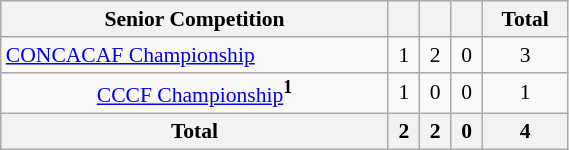<table class="wikitable" style="width:30%; font-size:90%; text-align:center;">
<tr>
<th>Senior Competition</th>
<th></th>
<th></th>
<th></th>
<th>Total</th>
</tr>
<tr>
<td align=left><a href='#'>CONCACAF Championship</a></td>
<td>1</td>
<td>2</td>
<td>0</td>
<td>3</td>
</tr>
<tr>
<td><a href='#'>CCCF Championship</a><sup><strong>1</strong></sup></td>
<td>1</td>
<td>0</td>
<td>0</td>
<td>1</td>
</tr>
<tr>
<th>Total</th>
<th>2</th>
<th>2</th>
<th>0</th>
<th>4</th>
</tr>
</table>
